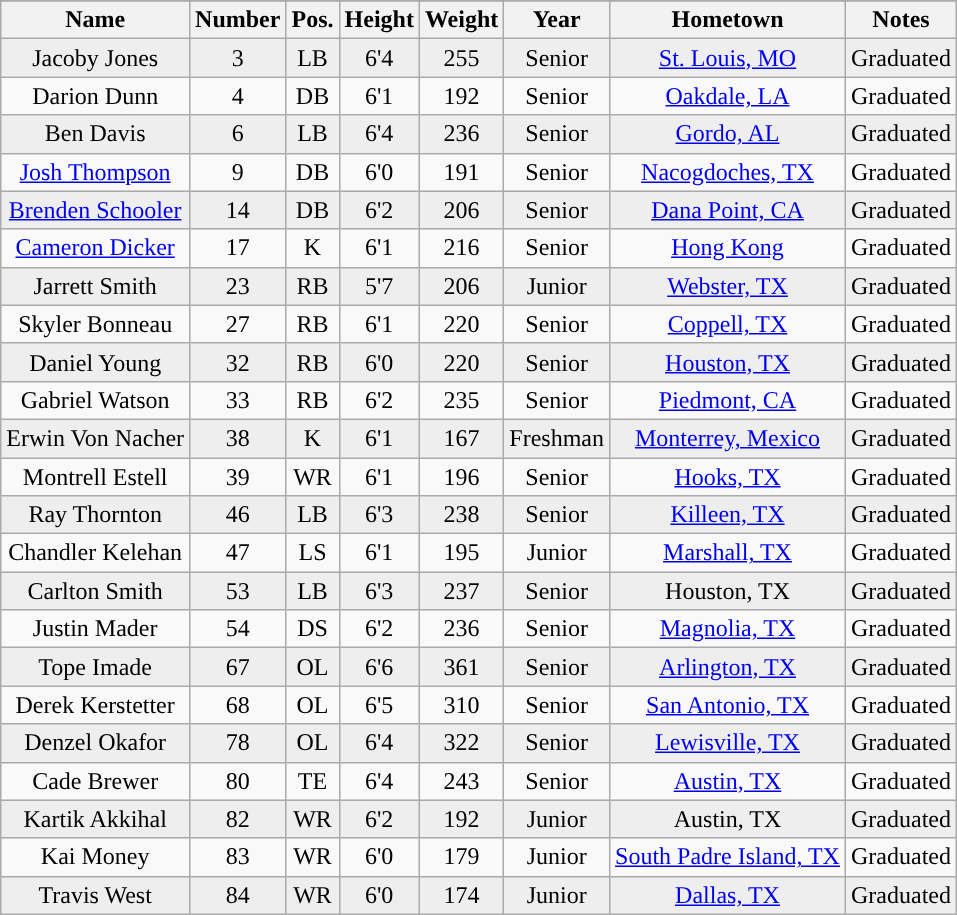<table class="wikitable sortable collapsible">
<tr>
</tr>
<tr>
<th style="text-align:center; ">Name</th>
<th style="text-align:center; ">Number</th>
<th style="text-align:center; ">Pos.</th>
<th style="text-align:center; ">Height</th>
<th style="text-align:center; ">Weight</th>
<th style="text-align:center; ">Year</th>
<th style="text-align:center; ">Hometown</th>
<th style="text-align:center; ">Notes</th>
</tr>
<tr style="background:#eeeeee;"align="center">
<td>Jacoby Jones</td>
<td>3</td>
<td>LB</td>
<td>6'4</td>
<td>255</td>
<td>Senior</td>
<td><a href='#'>St. Louis, MO</a></td>
<td>Graduated</td>
</tr>
<tr align="center">
<td>Darion Dunn</td>
<td>4</td>
<td>DB</td>
<td>6'1</td>
<td>192</td>
<td>Senior</td>
<td><a href='#'>Oakdale, LA</a></td>
<td>Graduated</td>
</tr>
<tr style="background:#eeeeee;"align="center">
<td>Ben Davis</td>
<td>6</td>
<td>LB</td>
<td>6'4</td>
<td>236</td>
<td>Senior</td>
<td><a href='#'>Gordo, AL</a></td>
<td>Graduated</td>
</tr>
<tr align="center">
<td><a href='#'>Josh Thompson</a></td>
<td>9</td>
<td>DB</td>
<td>6'0</td>
<td>191</td>
<td>Senior</td>
<td><a href='#'>Nacogdoches, TX</a></td>
<td>Graduated</td>
</tr>
<tr style="background:#eeeeee;"align="center">
<td><a href='#'>Brenden Schooler</a></td>
<td>14</td>
<td>DB</td>
<td>6'2</td>
<td>206</td>
<td>Senior</td>
<td><a href='#'>Dana Point, CA</a></td>
<td>Graduated</td>
</tr>
<tr align="center">
<td><a href='#'>Cameron Dicker</a></td>
<td>17</td>
<td>K</td>
<td>6'1</td>
<td>216</td>
<td>Senior</td>
<td><a href='#'>Hong Kong</a></td>
<td>Graduated</td>
</tr>
<tr style="background:#eeeeee;"align="center">
<td>Jarrett Smith</td>
<td>23</td>
<td>RB</td>
<td>5'7</td>
<td>206</td>
<td>Junior</td>
<td><a href='#'>Webster, TX</a></td>
<td>Graduated</td>
</tr>
<tr align="center">
<td>Skyler Bonneau</td>
<td>27</td>
<td>RB</td>
<td>6'1</td>
<td>220</td>
<td>Senior</td>
<td><a href='#'>Coppell, TX</a></td>
<td>Graduated</td>
</tr>
<tr style="background:#eeeeee;"align="center">
<td>Daniel Young</td>
<td>32</td>
<td>RB</td>
<td>6'0</td>
<td>220</td>
<td>Senior</td>
<td><a href='#'>Houston, TX</a></td>
<td>Graduated</td>
</tr>
<tr align="center">
<td>Gabriel Watson</td>
<td>33</td>
<td>RB</td>
<td>6'2</td>
<td>235</td>
<td>Senior</td>
<td><a href='#'>Piedmont, CA</a></td>
<td>Graduated</td>
</tr>
<tr style="background:#eeeeee;"align="center">
<td>Erwin Von Nacher</td>
<td>38</td>
<td>K</td>
<td>6'1</td>
<td>167</td>
<td> Freshman</td>
<td><a href='#'>Monterrey, Mexico</a></td>
<td>Graduated</td>
</tr>
<tr align="center">
<td>Montrell Estell</td>
<td>39</td>
<td>WR</td>
<td>6'1</td>
<td>196</td>
<td>Senior</td>
<td><a href='#'>Hooks, TX</a></td>
<td>Graduated</td>
</tr>
<tr style="background:#eeeeee;"align="center">
<td>Ray Thornton</td>
<td>46</td>
<td>LB</td>
<td>6'3</td>
<td>238</td>
<td>Senior</td>
<td><a href='#'>Killeen, TX</a></td>
<td>Graduated</td>
</tr>
<tr align="center">
<td>Chandler Kelehan</td>
<td>47</td>
<td>LS</td>
<td>6'1</td>
<td>195</td>
<td>Junior</td>
<td><a href='#'>Marshall, TX</a></td>
<td>Graduated</td>
</tr>
<tr style="background:#eeeeee;"align="center">
<td>Carlton Smith</td>
<td>53</td>
<td>LB</td>
<td>6'3</td>
<td>237</td>
<td>Senior</td>
<td>Houston, TX</td>
<td>Graduated</td>
</tr>
<tr align="center">
<td>Justin Mader</td>
<td>54</td>
<td>DS</td>
<td>6'2</td>
<td>236</td>
<td>Senior</td>
<td><a href='#'>Magnolia, TX</a></td>
<td>Graduated</td>
</tr>
<tr style="background:#eeeeee;"align="center">
<td>Tope Imade</td>
<td>67</td>
<td>OL</td>
<td>6'6</td>
<td>361</td>
<td>Senior</td>
<td><a href='#'>Arlington, TX</a></td>
<td>Graduated</td>
</tr>
<tr align="center">
<td>Derek Kerstetter</td>
<td>68</td>
<td>OL</td>
<td>6'5</td>
<td>310</td>
<td>Senior</td>
<td><a href='#'>San Antonio, TX</a></td>
<td>Graduated</td>
</tr>
<tr style="background:#eeeeee;"align="center">
<td>Denzel Okafor</td>
<td>78</td>
<td>OL</td>
<td>6'4</td>
<td>322</td>
<td>Senior</td>
<td><a href='#'>Lewisville, TX</a></td>
<td>Graduated</td>
</tr>
<tr align="center">
<td>Cade Brewer</td>
<td>80</td>
<td>TE</td>
<td>6'4</td>
<td>243</td>
<td>Senior</td>
<td><a href='#'>Austin, TX</a></td>
<td>Graduated</td>
</tr>
<tr style="background:#eeeeee;"align="center">
<td>Kartik Akkihal</td>
<td>82</td>
<td>WR</td>
<td>6'2</td>
<td>192</td>
<td>Junior</td>
<td>Austin, TX</td>
<td>Graduated</td>
</tr>
<tr align="center">
<td>Kai Money</td>
<td>83</td>
<td>WR</td>
<td>6'0</td>
<td>179</td>
<td>Junior</td>
<td><a href='#'>South Padre Island, TX</a></td>
<td>Graduated</td>
</tr>
<tr style="background:#eeeeee;"align="center">
<td>Travis West</td>
<td>84</td>
<td>WR</td>
<td>6'0</td>
<td>174</td>
<td>Junior</td>
<td><a href='#'>Dallas, TX</a></td>
<td>Graduated</td>
</tr>
</table>
